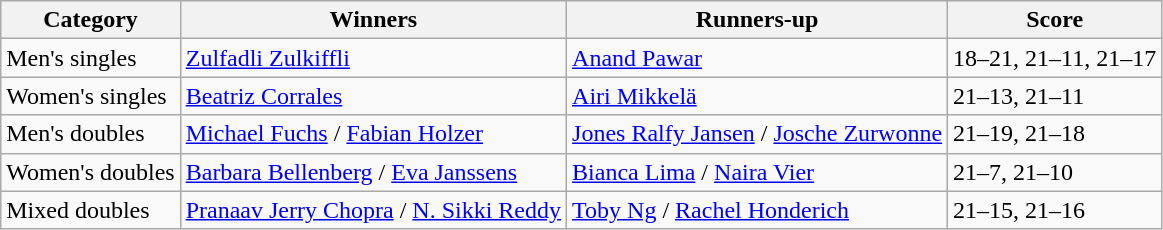<table class=wikitable style="white-space:nowrap;">
<tr>
<th>Category</th>
<th>Winners</th>
<th>Runners-up</th>
<th>Score</th>
</tr>
<tr>
<td>Men's singles</td>
<td> <a href='#'>Zulfadli Zulkiffli</a></td>
<td> <a href='#'>Anand Pawar</a></td>
<td>18–21, 21–11, 21–17</td>
</tr>
<tr>
<td>Women's singles</td>
<td> <a href='#'>Beatriz Corrales</a></td>
<td> <a href='#'>Airi Mikkelä</a></td>
<td>21–13, 21–11</td>
</tr>
<tr>
<td>Men's doubles</td>
<td> <a href='#'>Michael Fuchs</a> / <a href='#'>Fabian Holzer</a></td>
<td> <a href='#'>Jones Ralfy Jansen</a> / <a href='#'>Josche Zurwonne</a></td>
<td>21–19, 21–18</td>
</tr>
<tr>
<td>Women's doubles</td>
<td> <a href='#'>Barbara Bellenberg</a> / <a href='#'>Eva Janssens</a></td>
<td> <a href='#'>Bianca Lima</a> / <a href='#'>Naira Vier</a></td>
<td>21–7, 21–10</td>
</tr>
<tr>
<td>Mixed doubles</td>
<td> <a href='#'>Pranaav Jerry Chopra</a> / <a href='#'>N. Sikki Reddy</a></td>
<td> <a href='#'>Toby Ng</a> / <a href='#'>Rachel Honderich</a></td>
<td>21–15, 21–16</td>
</tr>
</table>
